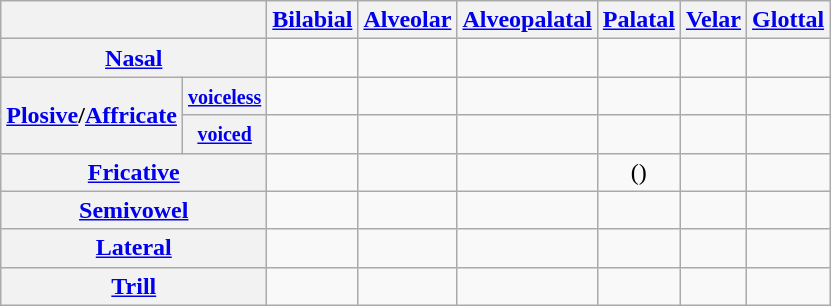<table class="wikitable" style="text-align:center">
<tr>
<th colspan="2"></th>
<th><a href='#'>Bilabial</a></th>
<th><a href='#'>Alveolar</a></th>
<th><a href='#'>Alveopalatal</a></th>
<th><a href='#'>Palatal</a></th>
<th><a href='#'>Velar</a></th>
<th><a href='#'>Glottal</a></th>
</tr>
<tr>
<th colspan="2"><a href='#'>Nasal</a></th>
<td></td>
<td></td>
<td></td>
<td></td>
<td></td>
<td></td>
</tr>
<tr>
<th rowspan="2"><a href='#'>Plosive</a>/<a href='#'>Affricate</a></th>
<th><small><a href='#'>voiceless</a></small></th>
<td></td>
<td></td>
<td></td>
<td></td>
<td></td>
<td></td>
</tr>
<tr>
<th><small><a href='#'>voiced</a></small></th>
<td></td>
<td></td>
<td></td>
<td></td>
<td></td>
<td></td>
</tr>
<tr>
<th colspan="2"><a href='#'>Fricative</a></th>
<td></td>
<td></td>
<td></td>
<td>()</td>
<td></td>
<td></td>
</tr>
<tr>
<th colspan="2"><a href='#'>Semivowel</a></th>
<td></td>
<td></td>
<td></td>
<td></td>
<td></td>
<td></td>
</tr>
<tr>
<th colspan="2"><a href='#'>Lateral</a></th>
<td></td>
<td></td>
<td></td>
<td></td>
<td></td>
<td></td>
</tr>
<tr>
<th colspan="2"><a href='#'>Trill</a></th>
<td></td>
<td></td>
<td></td>
<td></td>
<td></td>
<td></td>
</tr>
</table>
